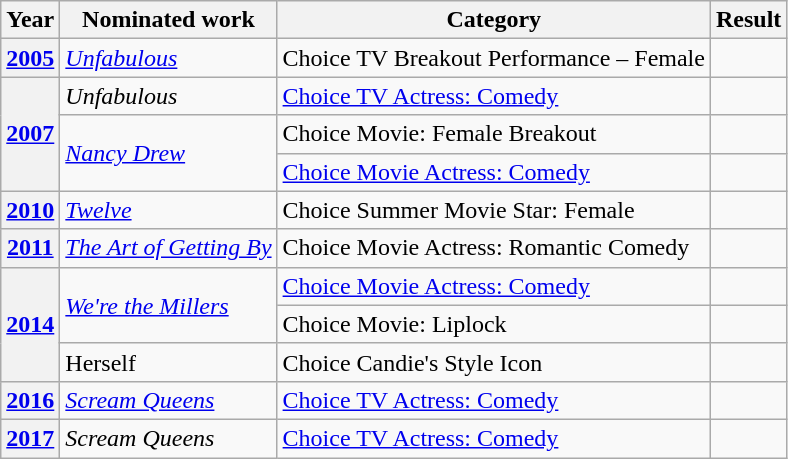<table class="wikitable plainrowheaders">
<tr>
<th scope="col">Year</th>
<th scope="col">Nominated work</th>
<th scope="col">Category</th>
<th scope="col">Result</th>
</tr>
<tr>
<th scope="row" style="text-align:center;"><a href='#'>2005</a></th>
<td><em><a href='#'>Unfabulous</a></em></td>
<td>Choice TV Breakout Performance – Female</td>
<td></td>
</tr>
<tr>
<th scope="row" style="text-align:center;" rowspan=3><a href='#'>2007</a></th>
<td><em>Unfabulous</em></td>
<td><a href='#'>Choice TV Actress: Comedy</a></td>
<td></td>
</tr>
<tr>
<td rowspan=2><em><a href='#'>Nancy Drew</a></em></td>
<td>Choice Movie: Female Breakout</td>
<td></td>
</tr>
<tr>
<td><a href='#'>Choice Movie Actress: Comedy</a></td>
<td></td>
</tr>
<tr>
<th scope="row" style="text-align:center;"><a href='#'>2010</a></th>
<td><em><a href='#'>Twelve</a></em></td>
<td>Choice Summer Movie Star: Female</td>
<td></td>
</tr>
<tr>
<th scope="row" style="text-align:center;"><a href='#'>2011</a></th>
<td><em><a href='#'>The Art of Getting By</a></em></td>
<td>Choice Movie Actress: Romantic Comedy</td>
<td></td>
</tr>
<tr>
<th scope="row" style="text-align:center;" rowspan=3><a href='#'>2014</a></th>
<td rowspan=2><em><a href='#'>We're the Millers</a></em></td>
<td><a href='#'>Choice Movie Actress: Comedy</a></td>
<td></td>
</tr>
<tr>
<td>Choice Movie: Liplock<br></td>
<td></td>
</tr>
<tr>
<td>Herself</td>
<td>Choice Candie's Style Icon</td>
<td></td>
</tr>
<tr>
<th scope="row" style="text-align:center;"><a href='#'>2016</a></th>
<td><em><a href='#'>Scream Queens</a></em></td>
<td><a href='#'>Choice TV Actress: Comedy</a></td>
<td></td>
</tr>
<tr>
<th scope="row" style="text-align:center;"><a href='#'>2017</a></th>
<td><em>Scream Queens</em></td>
<td><a href='#'>Choice TV Actress: Comedy</a></td>
<td></td>
</tr>
</table>
